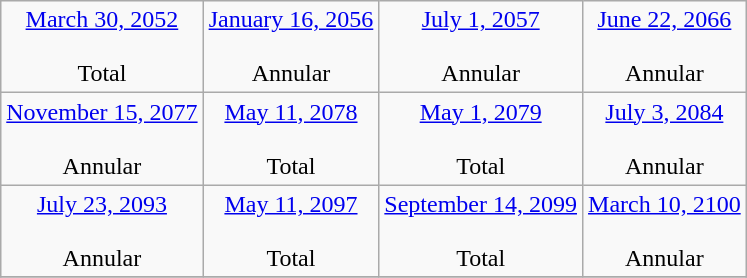<table class="wikitable sortable">
<tr align=center>
<td><a href='#'>March 30, 2052</a><br><br>Total</td>
<td><a href='#'>January 16, 2056</a><br><br>Annular</td>
<td><a href='#'>July 1, 2057</a><br><br>Annular</td>
<td><a href='#'>June 22, 2066</a><br><br>Annular</td>
</tr>
<tr align=center>
<td><a href='#'>November 15, 2077</a><br><br>Annular</td>
<td><a href='#'>May 11, 2078</a><br><br>Total</td>
<td><a href='#'>May 1, 2079</a><br><br>Total</td>
<td><a href='#'>July 3, 2084</a><br><br>Annular</td>
</tr>
<tr align=center>
<td><a href='#'>July 23, 2093</a><br><br>Annular</td>
<td><a href='#'>May 11, 2097</a><br><br>Total</td>
<td><a href='#'>September 14, 2099</a><br><br>Total</td>
<td><a href='#'>March 10, 2100</a><br><br>Annular</td>
</tr>
<tr align=center>
</tr>
</table>
